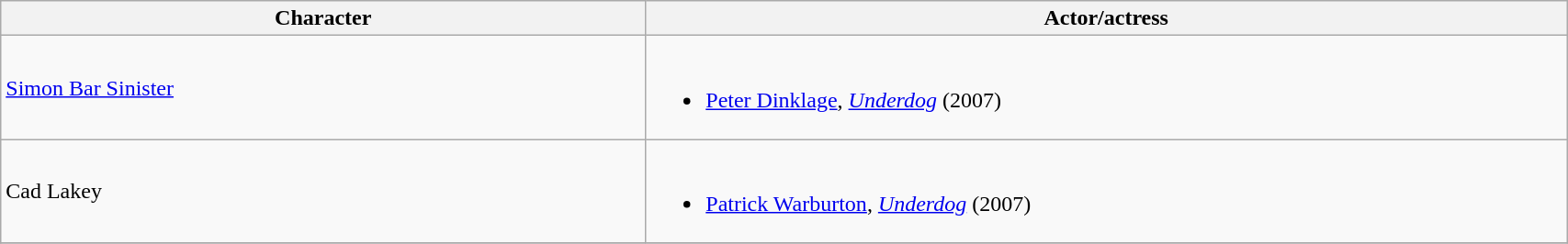<table style="width:90%;" class="wikitable">
<tr>
<th style="width:35%;">Character</th>
<th style="width:50%;">Actor/actress</th>
</tr>
<tr>
<td><a href='#'>Simon Bar Sinister</a></td>
<td><br><ul><li><a href='#'>Peter Dinklage</a>, <em><a href='#'>Underdog</a></em> (2007)</li></ul></td>
</tr>
<tr>
<td>Cad Lakey</td>
<td><br><ul><li><a href='#'>Patrick Warburton</a>, <em><a href='#'>Underdog</a></em> (2007)</li></ul></td>
</tr>
<tr |}>
</tr>
</table>
